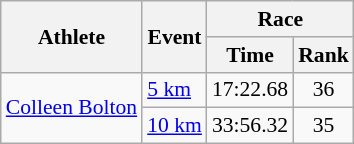<table class="wikitable" style="font-size:90%">
<tr>
<th rowspan="2">Athlete</th>
<th rowspan="2">Event</th>
<th colspan="2">Race</th>
</tr>
<tr>
<th>Time</th>
<th>Rank</th>
</tr>
<tr align="center">
<td align="left" rowspan=2><a href='#'>Colleen Bolton</a></td>
<td align="left"><a href='#'>5 km</a></td>
<td>17:22.68</td>
<td>36</td>
</tr>
<tr align="center">
<td align="left"><a href='#'>10 km</a></td>
<td>33:56.32</td>
<td>35</td>
</tr>
</table>
